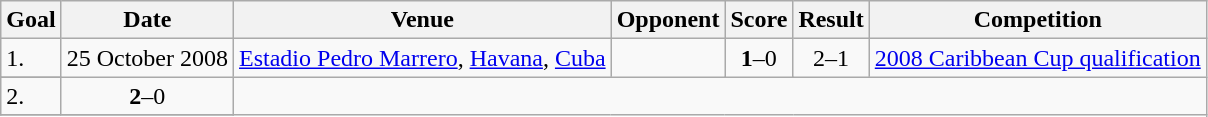<table class="wikitable collapsible">
<tr>
<th>Goal</th>
<th>Date</th>
<th>Venue</th>
<th>Opponent</th>
<th>Score</th>
<th>Result</th>
<th>Competition</th>
</tr>
<tr>
<td>1.</td>
<td rowspan=2>25 October 2008</td>
<td rowspan=2><a href='#'>Estadio Pedro Marrero</a>, <a href='#'>Havana</a>, <a href='#'>Cuba</a></td>
<td rowspan=2></td>
<td style="text-align:center;"><strong>1</strong>–0</td>
<td rowspan=2 style="text-align:center;">2–1</td>
<td rowspan=2><a href='#'>2008 Caribbean Cup qualification</a></td>
</tr>
<tr>
</tr>
<tr>
<td>2.</td>
<td style="text-align:center;"><strong>2</strong>–0</td>
</tr>
<tr>
</tr>
</table>
